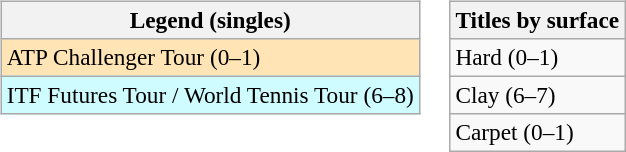<table>
<tr valign=top>
<td><br><table class=wikitable style=font-size:97%>
<tr>
<th>Legend (singles)</th>
</tr>
<tr bgcolor=moccasin>
<td>ATP Challenger Tour (0–1)</td>
</tr>
<tr bgcolor=#cffcff>
<td>ITF Futures Tour / World Tennis Tour (6–8)</td>
</tr>
</table>
</td>
<td><br><table class=wikitable style=font-size:97%>
<tr>
<th>Titles by surface</th>
</tr>
<tr>
<td>Hard (0–1)</td>
</tr>
<tr>
<td>Clay (6–7)</td>
</tr>
<tr>
<td>Carpet (0–1)</td>
</tr>
</table>
</td>
</tr>
</table>
